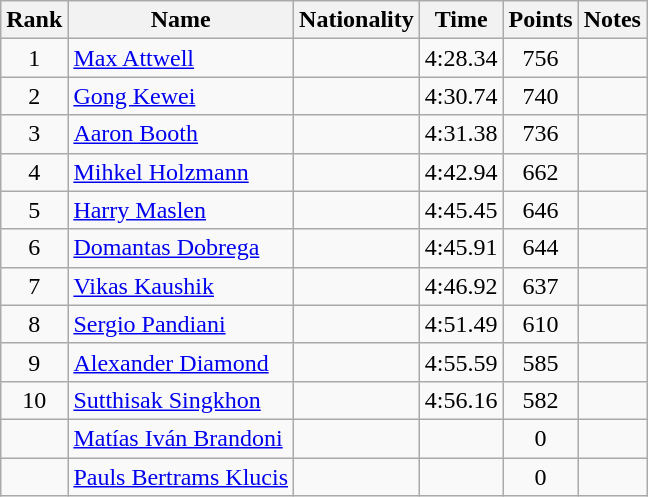<table class="wikitable sortable" style="text-align:center">
<tr>
<th>Rank</th>
<th>Name</th>
<th>Nationality</th>
<th>Time</th>
<th>Points</th>
<th>Notes</th>
</tr>
<tr>
<td>1</td>
<td align="left"><a href='#'>Max Attwell</a></td>
<td align=left></td>
<td>4:28.34</td>
<td>756</td>
<td></td>
</tr>
<tr>
<td>2</td>
<td align="left"><a href='#'>Gong Kewei</a></td>
<td align=left></td>
<td>4:30.74</td>
<td>740</td>
<td></td>
</tr>
<tr>
<td>3</td>
<td align="left"><a href='#'>Aaron Booth</a></td>
<td align=left></td>
<td>4:31.38</td>
<td>736</td>
<td></td>
</tr>
<tr>
<td>4</td>
<td align="left"><a href='#'>Mihkel Holzmann</a></td>
<td align=left></td>
<td>4:42.94</td>
<td>662</td>
<td></td>
</tr>
<tr>
<td>5</td>
<td align="left"><a href='#'>Harry Maslen</a></td>
<td align=left></td>
<td>4:45.45</td>
<td>646</td>
<td></td>
</tr>
<tr>
<td>6</td>
<td align="left"><a href='#'>Domantas Dobrega</a></td>
<td align=left></td>
<td>4:45.91</td>
<td>644</td>
<td></td>
</tr>
<tr>
<td>7</td>
<td align="left"><a href='#'>Vikas Kaushik</a></td>
<td align=left></td>
<td>4:46.92</td>
<td>637</td>
<td></td>
</tr>
<tr>
<td>8</td>
<td align="left"><a href='#'>Sergio Pandiani</a></td>
<td align=left></td>
<td>4:51.49</td>
<td>610</td>
<td></td>
</tr>
<tr>
<td>9</td>
<td align="left"><a href='#'>Alexander Diamond</a></td>
<td align=left></td>
<td>4:55.59</td>
<td>585</td>
<td></td>
</tr>
<tr>
<td>10</td>
<td align="left"><a href='#'>Sutthisak Singkhon</a></td>
<td align=left></td>
<td>4:56.16</td>
<td>582</td>
<td></td>
</tr>
<tr>
<td></td>
<td align="left"><a href='#'>Matías Iván Brandoni</a></td>
<td align=left></td>
<td></td>
<td>0</td>
<td></td>
</tr>
<tr>
<td></td>
<td align="left"><a href='#'>Pauls Bertrams Klucis</a></td>
<td align=left></td>
<td></td>
<td>0</td>
<td></td>
</tr>
</table>
